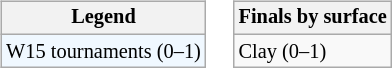<table>
<tr valign="top">
<td><br><table class="wikitable" style=font-size:85%>
<tr>
<th>Legend</th>
</tr>
<tr style="background:#f0f8ff;">
<td>W15 tournaments (0–1)</td>
</tr>
</table>
</td>
<td><br><table class="wikitable" style=font-size:85%>
<tr>
<th>Finals by surface</th>
</tr>
<tr>
<td>Clay (0–1)</td>
</tr>
</table>
</td>
</tr>
</table>
